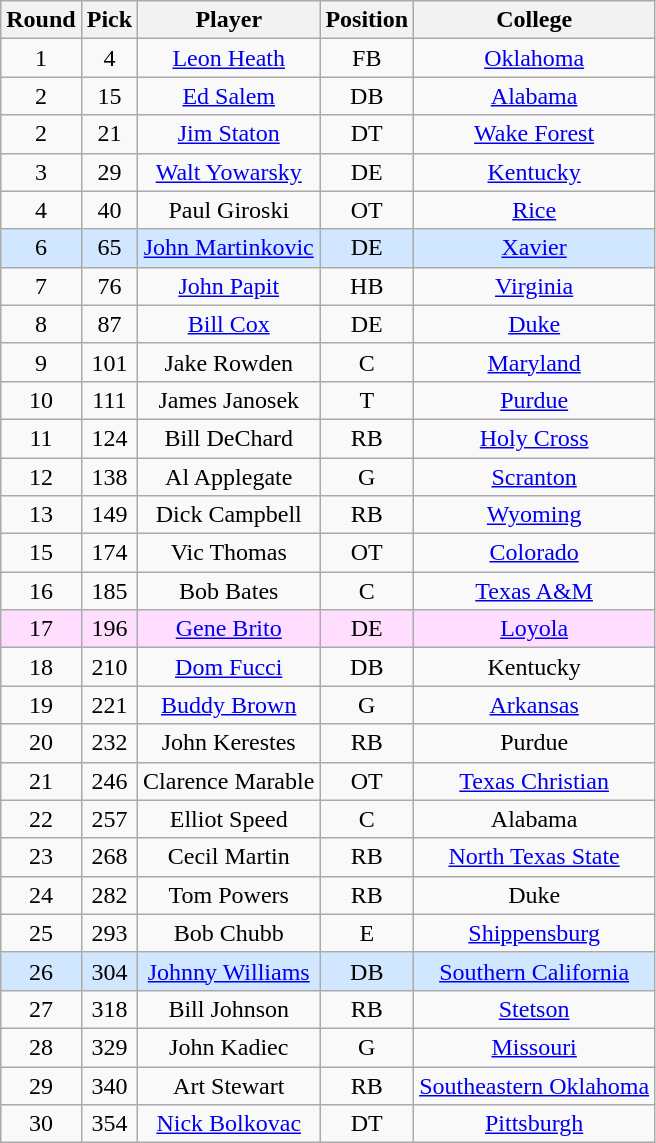<table class="wikitable sortable sortable"  style="text-align:center;">
<tr>
<th>Round</th>
<th>Pick</th>
<th>Player</th>
<th>Position</th>
<th>College</th>
</tr>
<tr>
<td>1</td>
<td>4</td>
<td><a href='#'>Leon Heath</a></td>
<td>FB</td>
<td><a href='#'>Oklahoma</a></td>
</tr>
<tr>
<td>2</td>
<td>15</td>
<td><a href='#'>Ed Salem</a></td>
<td>DB</td>
<td><a href='#'>Alabama</a></td>
</tr>
<tr>
<td>2</td>
<td>21</td>
<td><a href='#'>Jim Staton</a></td>
<td>DT</td>
<td><a href='#'>Wake Forest</a></td>
</tr>
<tr>
<td>3</td>
<td>29</td>
<td><a href='#'>Walt Yowarsky</a></td>
<td>DE</td>
<td><a href='#'>Kentucky</a></td>
</tr>
<tr>
<td>4</td>
<td>40</td>
<td>Paul Giroski</td>
<td>OT</td>
<td><a href='#'>Rice</a></td>
</tr>
<tr style="background:#d0e7ff;">
<td>6</td>
<td>65</td>
<td><a href='#'>John Martinkovic</a></td>
<td>DE</td>
<td><a href='#'>Xavier</a></td>
</tr>
<tr>
<td>7</td>
<td>76</td>
<td><a href='#'>John Papit</a></td>
<td>HB</td>
<td><a href='#'>Virginia</a></td>
</tr>
<tr>
<td>8</td>
<td>87</td>
<td><a href='#'>Bill Cox</a></td>
<td>DE</td>
<td><a href='#'>Duke</a></td>
</tr>
<tr>
<td>9</td>
<td>101</td>
<td>Jake Rowden</td>
<td>C</td>
<td><a href='#'>Maryland</a></td>
</tr>
<tr>
<td>10</td>
<td>111</td>
<td>James Janosek</td>
<td>T</td>
<td><a href='#'>Purdue</a></td>
</tr>
<tr>
<td>11</td>
<td>124</td>
<td>Bill DeChard</td>
<td>RB</td>
<td><a href='#'>Holy Cross</a></td>
</tr>
<tr>
<td>12</td>
<td>138</td>
<td>Al Applegate</td>
<td>G</td>
<td><a href='#'>Scranton</a></td>
</tr>
<tr>
<td>13</td>
<td>149</td>
<td>Dick Campbell</td>
<td>RB</td>
<td><a href='#'>Wyoming</a></td>
</tr>
<tr>
<td>15</td>
<td>174</td>
<td>Vic Thomas</td>
<td>OT</td>
<td><a href='#'>Colorado</a></td>
</tr>
<tr>
<td>16</td>
<td>185</td>
<td>Bob Bates</td>
<td>C</td>
<td><a href='#'>Texas A&M</a></td>
</tr>
<tr style="background:#fdf;">
<td>17</td>
<td>196</td>
<td><a href='#'>Gene Brito</a></td>
<td>DE</td>
<td><a href='#'>Loyola</a></td>
</tr>
<tr>
<td>18</td>
<td>210</td>
<td><a href='#'>Dom Fucci</a></td>
<td>DB</td>
<td>Kentucky</td>
</tr>
<tr>
<td>19</td>
<td>221</td>
<td><a href='#'>Buddy Brown</a></td>
<td>G</td>
<td><a href='#'>Arkansas</a></td>
</tr>
<tr>
<td>20</td>
<td>232</td>
<td>John Kerestes</td>
<td>RB</td>
<td>Purdue</td>
</tr>
<tr>
<td>21</td>
<td>246</td>
<td>Clarence Marable</td>
<td>OT</td>
<td><a href='#'>Texas Christian</a></td>
</tr>
<tr>
<td>22</td>
<td>257</td>
<td>Elliot Speed</td>
<td>C</td>
<td>Alabama</td>
</tr>
<tr>
<td>23</td>
<td>268</td>
<td>Cecil Martin</td>
<td>RB</td>
<td><a href='#'>North Texas State</a></td>
</tr>
<tr>
<td>24</td>
<td>282</td>
<td>Tom Powers</td>
<td>RB</td>
<td>Duke</td>
</tr>
<tr>
<td>25</td>
<td>293</td>
<td>Bob Chubb</td>
<td>E</td>
<td><a href='#'>Shippensburg</a></td>
</tr>
<tr style="background:#d0e7ff;">
<td>26</td>
<td>304</td>
<td><a href='#'>Johnny Williams</a></td>
<td>DB</td>
<td><a href='#'>Southern California</a></td>
</tr>
<tr>
<td>27</td>
<td>318</td>
<td>Bill Johnson</td>
<td>RB</td>
<td><a href='#'>Stetson</a></td>
</tr>
<tr>
<td>28</td>
<td>329</td>
<td>John Kadiec</td>
<td>G</td>
<td><a href='#'>Missouri</a></td>
</tr>
<tr>
<td>29</td>
<td>340</td>
<td>Art Stewart</td>
<td>RB</td>
<td><a href='#'>Southeastern Oklahoma</a></td>
</tr>
<tr>
<td>30</td>
<td>354</td>
<td><a href='#'>Nick Bolkovac</a></td>
<td>DT</td>
<td><a href='#'>Pittsburgh</a></td>
</tr>
</table>
